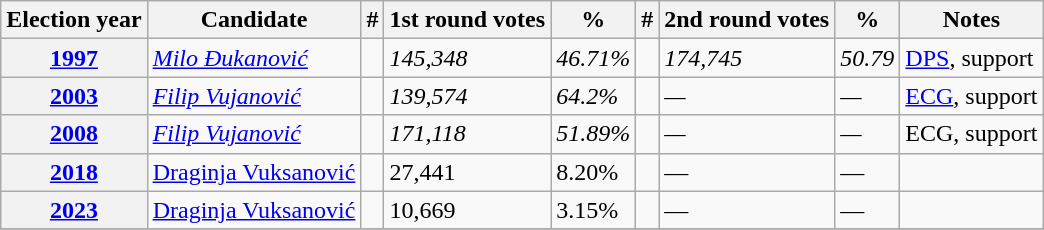<table class="wikitable">
<tr>
<th>Election year</th>
<th>Candidate</th>
<th>#</th>
<th>1st round votes</th>
<th>%</th>
<th>#</th>
<th>2nd round votes</th>
<th>%</th>
<th>Notes</th>
</tr>
<tr>
<th><a href='#'>1997</a></th>
<td><em><a href='#'>Milo Đukanović</a></em></td>
<td></td>
<td><em>145,348</em></td>
<td><em>46.71%</em></td>
<td></td>
<td><em>174,745</em></td>
<td><em>50.79</em></td>
<td><a href='#'>DPS</a>, support</td>
</tr>
<tr>
<th><a href='#'>2003</a></th>
<td><em><a href='#'>Filip Vujanović</a></em></td>
<td></td>
<td><em>139,574</em></td>
<td><em>64.2%</em></td>
<td></td>
<td><em>—</em></td>
<td><em>—</em></td>
<td><a href='#'>ECG</a>, support</td>
</tr>
<tr>
<th><a href='#'>2008</a></th>
<td><em><a href='#'>Filip Vujanović</a></em></td>
<td></td>
<td><em>171,118</em></td>
<td><em>51.89%</em></td>
<td></td>
<td><em>—</em></td>
<td><em>—</em></td>
<td>ECG, support</td>
</tr>
<tr>
<th><a href='#'>2018</a></th>
<td><a href='#'>Draginja Vuksanović</a></td>
<td></td>
<td>27,441</td>
<td>8.20%</td>
<td></td>
<td>—</td>
<td>—</td>
<td></td>
</tr>
<tr>
<th><a href='#'>2023</a></th>
<td><a href='#'>Draginja Vuksanović</a></td>
<td></td>
<td>10,669</td>
<td>3.15%</td>
<td></td>
<td>—</td>
<td>—</td>
<td></td>
</tr>
<tr>
</tr>
</table>
